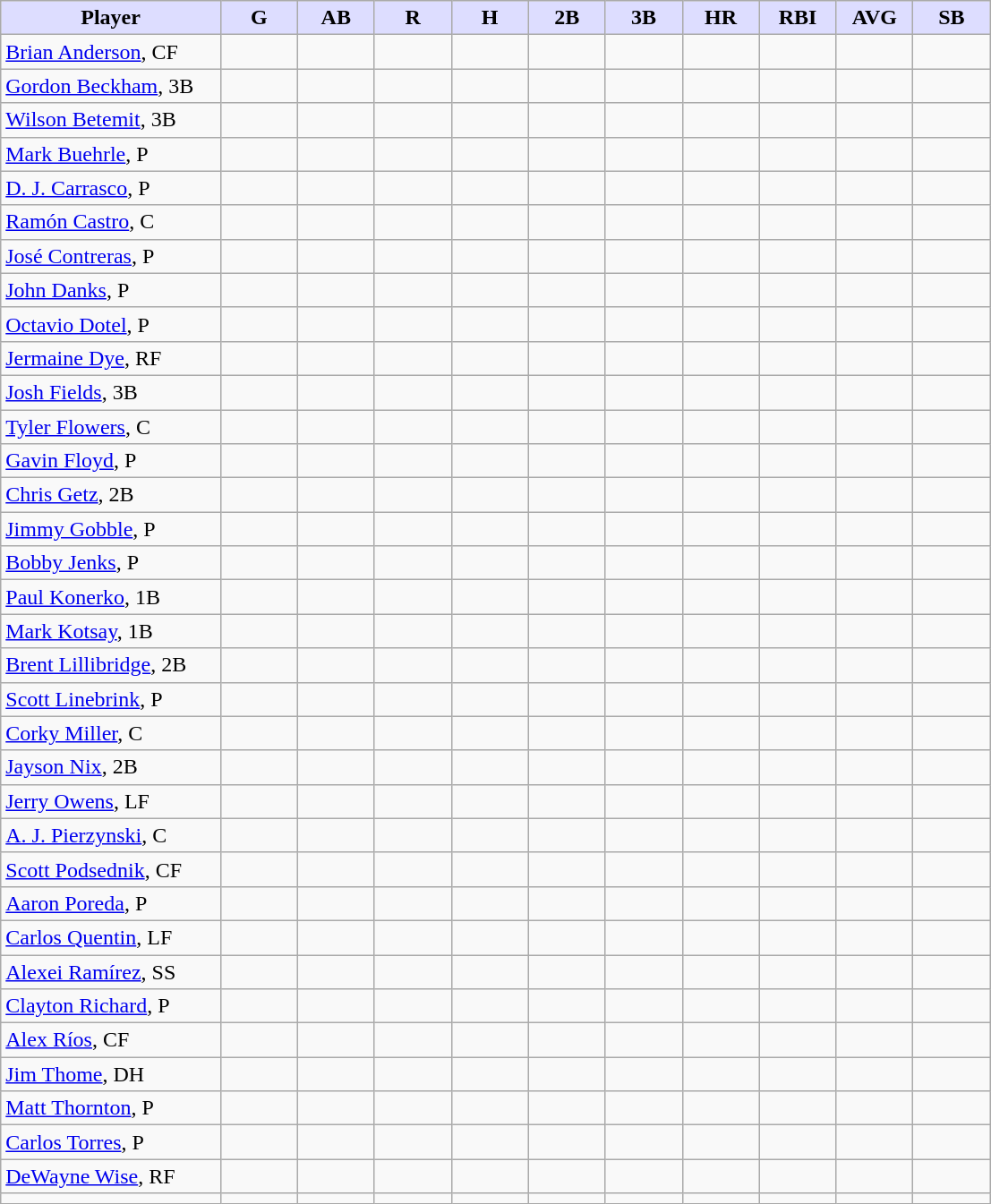<table class="wikitable sortable">
<tr>
<th style="background:#ddf; width:20%;">Player</th>
<th style="background:#ddf; width:7%;">G</th>
<th style="background:#ddf; width:7%;">AB</th>
<th style="background:#ddf; width:7%;">R</th>
<th style="background:#ddf; width:7%;">H</th>
<th style="background:#ddf; width:7%;">2B</th>
<th style="background:#ddf; width:7%;">3B</th>
<th style="background:#ddf; width:7%;">HR</th>
<th style="background:#ddf; width:7%;">RBI</th>
<th style="background:#ddf; width:7%;">AVG</th>
<th style="background:#ddf; width:7%;">SB</th>
</tr>
<tr>
<td><a href='#'>Brian Anderson</a>, CF</td>
<td></td>
<td></td>
<td></td>
<td></td>
<td></td>
<td></td>
<td></td>
<td></td>
<td></td>
<td></td>
</tr>
<tr>
<td><a href='#'>Gordon Beckham</a>, 3B</td>
<td></td>
<td></td>
<td></td>
<td></td>
<td></td>
<td></td>
<td></td>
<td></td>
<td></td>
<td></td>
</tr>
<tr>
<td><a href='#'>Wilson Betemit</a>, 3B</td>
<td></td>
<td></td>
<td></td>
<td></td>
<td></td>
<td></td>
<td></td>
<td></td>
<td></td>
<td></td>
</tr>
<tr>
<td><a href='#'>Mark Buehrle</a>, P</td>
<td></td>
<td></td>
<td></td>
<td></td>
<td></td>
<td></td>
<td></td>
<td></td>
<td></td>
<td></td>
</tr>
<tr>
<td><a href='#'>D. J. Carrasco</a>, P</td>
<td></td>
<td></td>
<td></td>
<td></td>
<td></td>
<td></td>
<td></td>
<td></td>
<td></td>
<td></td>
</tr>
<tr>
<td><a href='#'>Ramón Castro</a>, C</td>
<td></td>
<td></td>
<td></td>
<td></td>
<td></td>
<td></td>
<td></td>
<td></td>
<td></td>
<td></td>
</tr>
<tr>
<td><a href='#'>José Contreras</a>, P</td>
<td></td>
<td></td>
<td></td>
<td></td>
<td></td>
<td></td>
<td></td>
<td></td>
<td></td>
<td></td>
</tr>
<tr>
<td><a href='#'>John Danks</a>, P</td>
<td></td>
<td></td>
<td></td>
<td></td>
<td></td>
<td></td>
<td></td>
<td></td>
<td></td>
<td></td>
</tr>
<tr>
<td><a href='#'>Octavio Dotel</a>, P</td>
<td></td>
<td></td>
<td></td>
<td></td>
<td></td>
<td></td>
<td></td>
<td></td>
<td></td>
<td></td>
</tr>
<tr>
<td><a href='#'>Jermaine Dye</a>, RF</td>
<td></td>
<td></td>
<td></td>
<td></td>
<td></td>
<td></td>
<td></td>
<td></td>
<td></td>
<td></td>
</tr>
<tr>
<td><a href='#'>Josh Fields</a>, 3B</td>
<td></td>
<td></td>
<td></td>
<td></td>
<td></td>
<td></td>
<td></td>
<td></td>
<td></td>
<td></td>
</tr>
<tr>
<td><a href='#'>Tyler Flowers</a>, C</td>
<td></td>
<td></td>
<td></td>
<td></td>
<td></td>
<td></td>
<td></td>
<td></td>
<td></td>
<td></td>
</tr>
<tr>
<td><a href='#'>Gavin Floyd</a>, P</td>
<td></td>
<td></td>
<td></td>
<td></td>
<td></td>
<td></td>
<td></td>
<td></td>
<td></td>
<td></td>
</tr>
<tr>
<td><a href='#'>Chris Getz</a>, 2B</td>
<td></td>
<td></td>
<td></td>
<td></td>
<td></td>
<td></td>
<td></td>
<td></td>
<td></td>
<td></td>
</tr>
<tr>
<td><a href='#'>Jimmy Gobble</a>, P</td>
<td></td>
<td></td>
<td></td>
<td></td>
<td></td>
<td></td>
<td></td>
<td></td>
<td></td>
<td></td>
</tr>
<tr>
<td><a href='#'>Bobby Jenks</a>, P</td>
<td></td>
<td></td>
<td></td>
<td></td>
<td></td>
<td></td>
<td></td>
<td></td>
<td></td>
<td></td>
</tr>
<tr>
<td><a href='#'>Paul Konerko</a>, 1B</td>
<td></td>
<td></td>
<td></td>
<td></td>
<td></td>
<td></td>
<td></td>
<td></td>
<td></td>
<td></td>
</tr>
<tr>
<td><a href='#'>Mark Kotsay</a>, 1B</td>
<td></td>
<td></td>
<td></td>
<td></td>
<td></td>
<td></td>
<td></td>
<td></td>
<td></td>
<td></td>
</tr>
<tr>
<td><a href='#'>Brent Lillibridge</a>, 2B</td>
<td></td>
<td></td>
<td></td>
<td></td>
<td></td>
<td></td>
<td></td>
<td></td>
<td></td>
<td></td>
</tr>
<tr>
<td><a href='#'>Scott Linebrink</a>, P</td>
<td></td>
<td></td>
<td></td>
<td></td>
<td></td>
<td></td>
<td></td>
<td></td>
<td></td>
<td></td>
</tr>
<tr>
<td><a href='#'>Corky Miller</a>, C</td>
<td></td>
<td></td>
<td></td>
<td></td>
<td></td>
<td></td>
<td></td>
<td></td>
<td></td>
<td></td>
</tr>
<tr>
<td><a href='#'>Jayson Nix</a>, 2B</td>
<td></td>
<td></td>
<td></td>
<td></td>
<td></td>
<td></td>
<td></td>
<td></td>
<td></td>
<td></td>
</tr>
<tr>
<td><a href='#'>Jerry Owens</a>, LF</td>
<td></td>
<td></td>
<td></td>
<td></td>
<td></td>
<td></td>
<td></td>
<td></td>
<td></td>
<td></td>
</tr>
<tr>
<td><a href='#'>A. J. Pierzynski</a>, C</td>
<td></td>
<td></td>
<td></td>
<td></td>
<td></td>
<td></td>
<td></td>
<td></td>
<td></td>
<td></td>
</tr>
<tr>
<td><a href='#'>Scott Podsednik</a>, CF</td>
<td></td>
<td></td>
<td></td>
<td></td>
<td></td>
<td></td>
<td></td>
<td></td>
<td></td>
<td></td>
</tr>
<tr>
<td><a href='#'>Aaron Poreda</a>, P</td>
<td></td>
<td></td>
<td></td>
<td></td>
<td></td>
<td></td>
<td></td>
<td></td>
<td></td>
<td></td>
</tr>
<tr>
<td><a href='#'>Carlos Quentin</a>, LF</td>
<td></td>
<td></td>
<td></td>
<td></td>
<td></td>
<td></td>
<td></td>
<td></td>
<td></td>
<td></td>
</tr>
<tr>
<td><a href='#'>Alexei Ramírez</a>, SS</td>
<td></td>
<td></td>
<td></td>
<td></td>
<td></td>
<td></td>
<td></td>
<td></td>
<td></td>
<td></td>
</tr>
<tr>
<td><a href='#'>Clayton Richard</a>, P</td>
<td></td>
<td></td>
<td></td>
<td></td>
<td></td>
<td></td>
<td></td>
<td></td>
<td></td>
<td></td>
</tr>
<tr>
<td><a href='#'>Alex Ríos</a>, CF</td>
<td></td>
<td></td>
<td></td>
<td></td>
<td></td>
<td></td>
<td></td>
<td></td>
<td></td>
<td></td>
</tr>
<tr>
<td><a href='#'>Jim Thome</a>, DH</td>
<td></td>
<td></td>
<td></td>
<td></td>
<td></td>
<td></td>
<td></td>
<td></td>
<td></td>
<td></td>
</tr>
<tr>
<td><a href='#'>Matt Thornton</a>, P</td>
<td></td>
<td></td>
<td></td>
<td></td>
<td></td>
<td></td>
<td></td>
<td></td>
<td></td>
<td></td>
</tr>
<tr>
<td><a href='#'>Carlos Torres</a>, P</td>
<td></td>
<td></td>
<td></td>
<td></td>
<td></td>
<td></td>
<td></td>
<td></td>
<td></td>
<td></td>
</tr>
<tr>
<td><a href='#'>DeWayne Wise</a>, RF</td>
<td></td>
<td></td>
<td></td>
<td></td>
<td></td>
<td></td>
<td></td>
<td></td>
<td></td>
<td></td>
</tr>
<tr class="sortbottom">
<td></td>
<td></td>
<td></td>
<td></td>
<td></td>
<td></td>
<td></td>
<td></td>
<td></td>
<td></td>
<td></td>
</tr>
</table>
